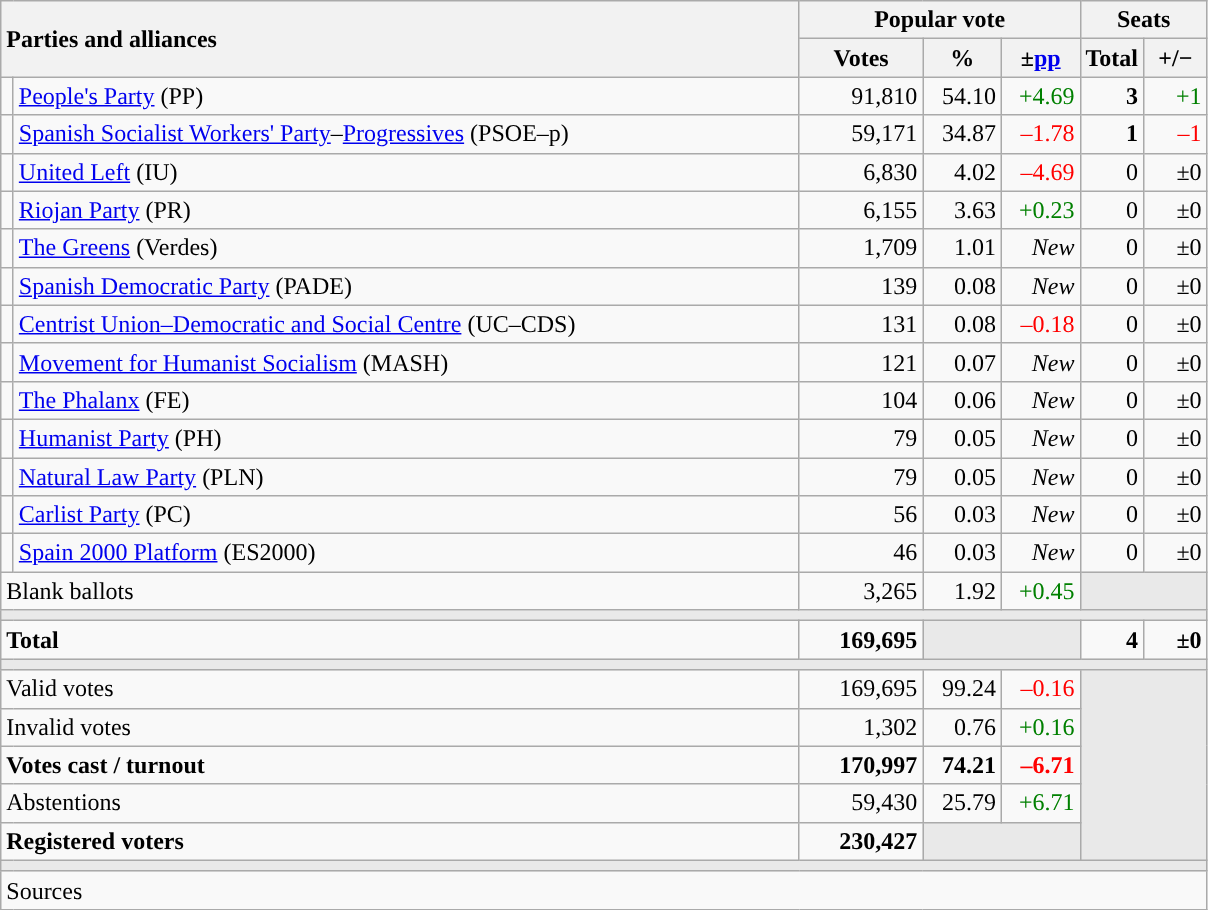<table class="wikitable" style="text-align:right;">
<tr>
<th style="text-align:left;" rowspan="2" colspan="2" width="525">Parties and alliances</th>
<th colspan="3">Popular vote</th>
<th colspan="2">Seats</th>
</tr>
<tr>
<th width="75">Votes</th>
<th width="45">%</th>
<th width="45">±<a href='#'>pp</a></th>
<th width="35">Total</th>
<th width="35">+/−</th>
</tr>
<tr>
<td width="1" style="color:inherit;background:"></td>
<td align="left"><a href='#'>People's Party</a> (PP)</td>
<td>91,810</td>
<td>54.10</td>
<td style="color:green;">+4.69</td>
<td><strong>3</strong></td>
<td style="color:green;">+1</td>
</tr>
<tr>
<td style="color:inherit;background:"></td>
<td align="left"><a href='#'>Spanish Socialist Workers' Party</a>–<a href='#'>Progressives</a> (PSOE–p)</td>
<td>59,171</td>
<td>34.87</td>
<td style="color:red;">–1.78</td>
<td><strong>1</strong></td>
<td style="color:red;">–1</td>
</tr>
<tr>
<td style="color:inherit;background:"></td>
<td align="left"><a href='#'>United Left</a> (IU)</td>
<td>6,830</td>
<td>4.02</td>
<td style="color:red;">–4.69</td>
<td>0</td>
<td>±0</td>
</tr>
<tr>
<td style="color:inherit;background:"></td>
<td align="left"><a href='#'>Riojan Party</a> (PR)</td>
<td>6,155</td>
<td>3.63</td>
<td style="color:green;">+0.23</td>
<td>0</td>
<td>±0</td>
</tr>
<tr>
<td style="color:inherit;background:"></td>
<td align="left"><a href='#'>The Greens</a> (Verdes)</td>
<td>1,709</td>
<td>1.01</td>
<td><em>New</em></td>
<td>0</td>
<td>±0</td>
</tr>
<tr>
<td style="color:inherit;background:"></td>
<td align="left"><a href='#'>Spanish Democratic Party</a> (PADE)</td>
<td>139</td>
<td>0.08</td>
<td><em>New</em></td>
<td>0</td>
<td>±0</td>
</tr>
<tr>
<td style="color:inherit;background:"></td>
<td align="left"><a href='#'>Centrist Union–Democratic and Social Centre</a> (UC–CDS)</td>
<td>131</td>
<td>0.08</td>
<td style="color:red;">–0.18</td>
<td>0</td>
<td>±0</td>
</tr>
<tr>
<td style="color:inherit;background:"></td>
<td align="left"><a href='#'>Movement for Humanist Socialism</a> (MASH)</td>
<td>121</td>
<td>0.07</td>
<td><em>New</em></td>
<td>0</td>
<td>±0</td>
</tr>
<tr>
<td style="color:inherit;background:"></td>
<td align="left"><a href='#'>The Phalanx</a> (FE)</td>
<td>104</td>
<td>0.06</td>
<td><em>New</em></td>
<td>0</td>
<td>±0</td>
</tr>
<tr>
<td style="color:inherit;background:"></td>
<td align="left"><a href='#'>Humanist Party</a> (PH)</td>
<td>79</td>
<td>0.05</td>
<td><em>New</em></td>
<td>0</td>
<td>±0</td>
</tr>
<tr>
<td style="color:inherit;background:"></td>
<td align="left"><a href='#'>Natural Law Party</a> (PLN)</td>
<td>79</td>
<td>0.05</td>
<td><em>New</em></td>
<td>0</td>
<td>±0</td>
</tr>
<tr>
<td style="color:inherit;background:"></td>
<td align="left"><a href='#'>Carlist Party</a> (PC)</td>
<td>56</td>
<td>0.03</td>
<td><em>New</em></td>
<td>0</td>
<td>±0</td>
</tr>
<tr>
<td style="color:inherit;background:"></td>
<td align="left"><a href='#'>Spain 2000 Platform</a> (ES2000)</td>
<td>46</td>
<td>0.03</td>
<td><em>New</em></td>
<td>0</td>
<td>±0</td>
</tr>
<tr>
<td align="left" colspan="2">Blank ballots</td>
<td>3,265</td>
<td>1.92</td>
<td style="color:green;">+0.45</td>
<td bgcolor="#E9E9E9" colspan="2"></td>
</tr>
<tr>
<td colspan="7" bgcolor="#E9E9E9"></td>
</tr>
<tr style="font-weight:bold;">
<td align="left" colspan="2">Total</td>
<td>169,695</td>
<td bgcolor="#E9E9E9" colspan="2"></td>
<td>4</td>
<td>±0</td>
</tr>
<tr>
<td colspan="7" bgcolor="#E9E9E9"></td>
</tr>
<tr>
<td align="left" colspan="2">Valid votes</td>
<td>169,695</td>
<td>99.24</td>
<td style="color:red;">–0.16</td>
<td bgcolor="#E9E9E9" colspan="2" rowspan="5"></td>
</tr>
<tr>
<td align="left" colspan="2">Invalid votes</td>
<td>1,302</td>
<td>0.76</td>
<td style="color:green;">+0.16</td>
</tr>
<tr style="font-weight:bold;">
<td align="left" colspan="2">Votes cast / turnout</td>
<td>170,997</td>
<td>74.21</td>
<td style="color:red;">–6.71</td>
</tr>
<tr>
<td align="left" colspan="2">Abstentions</td>
<td>59,430</td>
<td>25.79</td>
<td style="color:green;">+6.71</td>
</tr>
<tr style="font-weight:bold;">
<td align="left" colspan="2">Registered voters</td>
<td>230,427</td>
<td bgcolor="#E9E9E9" colspan="2"></td>
</tr>
<tr>
<td colspan="7" bgcolor="#E9E9E9"></td>
</tr>
<tr>
<td align="left" colspan="7">Sources</td>
</tr>
</table>
